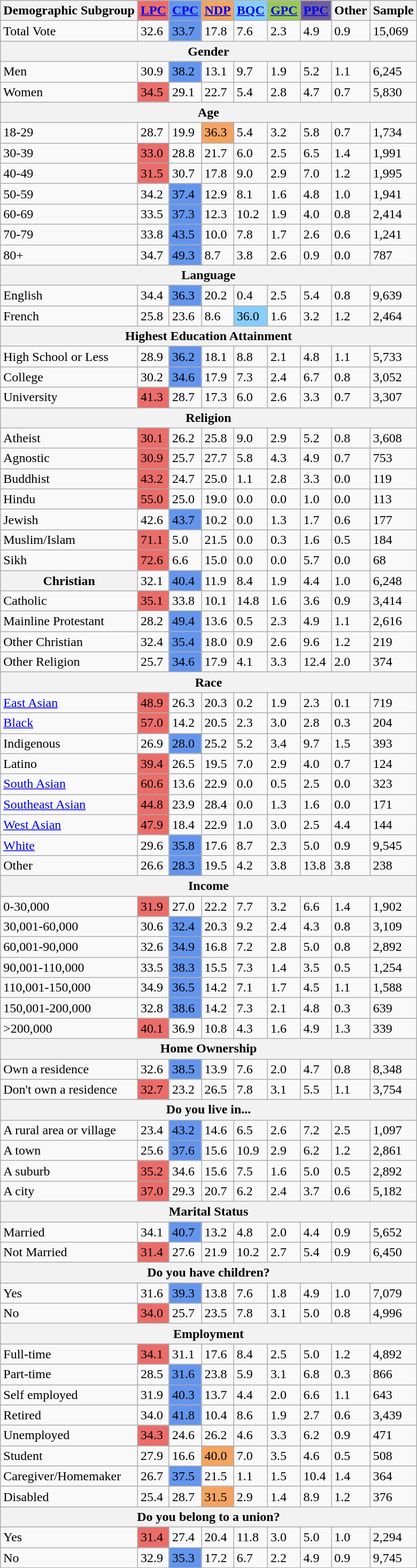<table class="wikitable sortable mw-collapsible">
<tr>
<th>Demographic Subgroup</th>
<th style="background:#ea6d6a;"><a href='#'>LPC</a></th>
<th style="background:#6495ed;"><a href='#'>CPC</a></th>
<th style="background:#f4a460;"><a href='#'>NDP</a></th>
<th style="background:#87cefa;"><a href='#'>BQC</a></th>
<th style="background:#99c955;"><a href='#'>GPC</a></th>
<th style="background:#6f5d9a;"><a href='#'>PPC</a></th>
<th>Other</th>
<th>Sample</th>
</tr>
<tr>
<td>Total Vote</td>
<td>32.6</td>
<td style="background:#6495ed;">33.7</td>
<td>17.8</td>
<td>7.6</td>
<td>2.3</td>
<td>4.9</td>
<td>0.9</td>
<td>15,069</td>
</tr>
<tr>
<th colspan="9">Gender</th>
</tr>
<tr>
<td>Men</td>
<td>30.9</td>
<td style="background:#6495ed;">38.2</td>
<td>13.1</td>
<td>9.7</td>
<td>1.9</td>
<td>5.2</td>
<td>1.1</td>
<td>6,245</td>
</tr>
<tr>
<td>Women</td>
<td style="background:#ea6d6a;">34.5</td>
<td>29.1</td>
<td>22.7</td>
<td>5.4</td>
<td>2.8</td>
<td>4.7</td>
<td>0.7</td>
<td>5,830</td>
</tr>
<tr>
<th colspan="9">Age</th>
</tr>
<tr>
<td>18-29</td>
<td>28.7</td>
<td>19.9</td>
<td style="background:#f4a460;">36.3</td>
<td>5.4</td>
<td>3.2</td>
<td>5.8</td>
<td>0.7</td>
<td>1,734</td>
</tr>
<tr>
<td>30-39</td>
<td style="background:#ea6d6a;">33.0</td>
<td>28.8</td>
<td>21.7</td>
<td>6.0</td>
<td>2.5</td>
<td>6.5</td>
<td>1.4</td>
<td>1,991</td>
</tr>
<tr>
<td>40-49</td>
<td style="background:#ea6d6a;">31.5</td>
<td>30.7</td>
<td>17.8</td>
<td>9.0</td>
<td>2.9</td>
<td>7.0</td>
<td>1.2</td>
<td>1,995</td>
</tr>
<tr>
<td>50-59</td>
<td>34.2</td>
<td style="background:#6495ed;">37.4</td>
<td>12.9</td>
<td>8.1</td>
<td>1.6</td>
<td>4.8</td>
<td>1.0</td>
<td>1,941</td>
</tr>
<tr>
<td>60-69</td>
<td>33.5</td>
<td style="background:#6495ed;">37.3</td>
<td>12.3</td>
<td>10.2</td>
<td>1.9</td>
<td>4.0</td>
<td>0.8</td>
<td>2,414</td>
</tr>
<tr>
<td>70-79</td>
<td>33.8</td>
<td style="background:#6495ed;">43.5</td>
<td>10.0</td>
<td>7.8</td>
<td>1.7</td>
<td>2.6</td>
<td>0.6</td>
<td>1,241</td>
</tr>
<tr>
<td>80+</td>
<td>34.7</td>
<td style="background:#6495ed;">49.3</td>
<td>8.7</td>
<td>3.8</td>
<td>2.6</td>
<td>0.9</td>
<td>0.0</td>
<td>787</td>
</tr>
<tr>
<th colspan="9">Language</th>
</tr>
<tr>
<td>English</td>
<td>34.4</td>
<td style="background:#6495ed;">36.3</td>
<td>20.2</td>
<td>0.4</td>
<td>2.5</td>
<td>5.4</td>
<td>0.8</td>
<td>9,639</td>
</tr>
<tr>
<td>French</td>
<td>25.8</td>
<td>23.6</td>
<td>8.6</td>
<td style="background:#87cefa;">36.0</td>
<td>1.6</td>
<td>3.2</td>
<td>1.2</td>
<td>2,464</td>
</tr>
<tr>
<th colspan="9">Highest Education Attainment</th>
</tr>
<tr>
<td>High School or Less</td>
<td>28.9</td>
<td style="background:#6495ed;">36.2</td>
<td>18.1</td>
<td>8.8</td>
<td>2.1</td>
<td>4.8</td>
<td>1.1</td>
<td>5,733</td>
</tr>
<tr>
<td>College</td>
<td>30.2</td>
<td style="background:#6495ed;">34.6</td>
<td>17.9</td>
<td>7.3</td>
<td>2.4</td>
<td>6.7</td>
<td>0.8</td>
<td>3,052</td>
</tr>
<tr>
<td>University</td>
<td style="background:#ea6d6a;">41.3</td>
<td>28.7</td>
<td>17.3</td>
<td>6.0</td>
<td>2.6</td>
<td>3.3</td>
<td>0.7</td>
<td>3,307</td>
</tr>
<tr>
<th colspan="9">Religion</th>
</tr>
<tr>
<td>Atheist</td>
<td style="background:#ea6d6a;">30.1</td>
<td>26.2</td>
<td>25.8</td>
<td>9.0</td>
<td>2.9</td>
<td>5.2</td>
<td>0.8</td>
<td>3,608</td>
</tr>
<tr>
<td>Agnostic</td>
<td style="background:#ea6d6a;">30.9</td>
<td>25.7</td>
<td>27.7</td>
<td>5.8</td>
<td>4.3</td>
<td>4.9</td>
<td>0.7</td>
<td>753</td>
</tr>
<tr>
<td>Buddhist</td>
<td style="background:#ea6d6a;">43.2</td>
<td>24.7</td>
<td>25.0</td>
<td>1.1</td>
<td>2.8</td>
<td>3.3</td>
<td>0.0</td>
<td>119</td>
</tr>
<tr>
<td>Hindu</td>
<td style="background:#ea6d6a;">55.0</td>
<td>25.0</td>
<td>19.0</td>
<td>0.0</td>
<td>0.0</td>
<td>1.0</td>
<td>0.0</td>
<td>113</td>
</tr>
<tr>
<td>Jewish</td>
<td>42.6</td>
<td style="background:#6495ed;">43.7</td>
<td>10.2</td>
<td>0.0</td>
<td>1.3</td>
<td>1.7</td>
<td>0.6</td>
<td>177</td>
</tr>
<tr>
<td>Muslim/Islam</td>
<td style="background:#ea6d6a;">71.1</td>
<td>5.0</td>
<td>21.5</td>
<td>0.0</td>
<td>0.3</td>
<td>1.6</td>
<td>0.5</td>
<td>184</td>
</tr>
<tr>
<td>Sikh</td>
<td style="background:#ea6d6a;">72.6</td>
<td>6.6</td>
<td>15.0</td>
<td>0.0</td>
<td>0.0</td>
<td>5.7</td>
<td>0.0</td>
<td>68</td>
</tr>
<tr>
<th>Christian</th>
<td>32.1</td>
<td style="background:#6495ed;">40.4</td>
<td>11.9</td>
<td>8.4</td>
<td>1.9</td>
<td>4.4</td>
<td>1.0</td>
<td>6,248</td>
</tr>
<tr>
<td>Catholic</td>
<td style="background:#ea6d6a;">35.1</td>
<td>33.8</td>
<td>10.1</td>
<td>14.8</td>
<td>1.6</td>
<td>3.6</td>
<td>0.9</td>
<td>3,414</td>
</tr>
<tr>
<td>Mainline Protestant</td>
<td>28.2</td>
<td style="background:#6495ed;">49.4</td>
<td>13.6</td>
<td>0.5</td>
<td>2.3</td>
<td>4.9</td>
<td>1.1</td>
<td>2,616</td>
</tr>
<tr>
<td>Other Christian</td>
<td>32.4</td>
<td style="background:#6495ed;">35.4</td>
<td>18.0</td>
<td>0.9</td>
<td>2.6</td>
<td>9.6</td>
<td>1.2</td>
<td>219</td>
</tr>
<tr>
<td>Other Religion</td>
<td>25.7</td>
<td style="background:#6495ed;">34.6</td>
<td>17.9</td>
<td>4.1</td>
<td>3.3</td>
<td>12.4</td>
<td>2.0</td>
<td>374</td>
</tr>
<tr>
<th colspan="9">Race</th>
</tr>
<tr>
<td><a href='#'>East Asian</a></td>
<td style="background:#ea6d6a;">48.9</td>
<td>26.3</td>
<td>20.3</td>
<td>0.2</td>
<td>1.9</td>
<td>2.3</td>
<td>0.1</td>
<td>719</td>
</tr>
<tr>
<td><a href='#'>Black</a></td>
<td style="background:#ea6d6a;">57.0</td>
<td>14.2</td>
<td>20.5</td>
<td>2.3</td>
<td>3.0</td>
<td>2.8</td>
<td>0.3</td>
<td>204</td>
</tr>
<tr>
<td>Indigenous</td>
<td>26.9</td>
<td style="background:#6495ed;">28.0</td>
<td>25.2</td>
<td>5.2</td>
<td>3.4</td>
<td>9.7</td>
<td>1.5</td>
<td>393</td>
</tr>
<tr>
<td>Latino</td>
<td style="background:#ea6d6a;">39.4</td>
<td>26.5</td>
<td>19.5</td>
<td>7.0</td>
<td>2.9</td>
<td>4.0</td>
<td>0.7</td>
<td>124</td>
</tr>
<tr>
<td><a href='#'>South Asian</a></td>
<td style="background:#ea6d6a;">60.6</td>
<td>13.6</td>
<td>22.9</td>
<td>0.0</td>
<td>0.5</td>
<td>2.5</td>
<td>0.0</td>
<td>323</td>
</tr>
<tr>
<td><a href='#'>Southeast Asian</a></td>
<td style="background:#ea6d6a;">44.8</td>
<td>23.9</td>
<td>28.4</td>
<td>0.0</td>
<td>1.3</td>
<td>1.6</td>
<td>0.0</td>
<td>171</td>
</tr>
<tr>
<td><a href='#'>West Asian</a></td>
<td style="background:#ea6d6a;">47.9</td>
<td>18.4</td>
<td>22.9</td>
<td>1.0</td>
<td>3.0</td>
<td>2.5</td>
<td>4.4</td>
<td>144</td>
</tr>
<tr>
<td><a href='#'>White</a></td>
<td>29.6</td>
<td style="background:#6495ed;">35.8</td>
<td>17.6</td>
<td>8.7</td>
<td>2.3</td>
<td>5.0</td>
<td>0.9</td>
<td>9,545</td>
</tr>
<tr>
<td>Other</td>
<td>26.6</td>
<td style="background:#6495ed;">28.3</td>
<td>19.5</td>
<td>4.2</td>
<td>3.8</td>
<td>13.8</td>
<td>3.8</td>
<td>238</td>
</tr>
<tr>
<th colspan="9">Income</th>
</tr>
<tr>
<td>0-30,000</td>
<td style="background:#ea6d6a;">31.9</td>
<td>27.0</td>
<td>22.2</td>
<td>7.7</td>
<td>3.2</td>
<td>6.6</td>
<td>1.4</td>
<td>1,902</td>
</tr>
<tr>
<td>30,001-60,000</td>
<td>30.6</td>
<td style="background:#6495ed;">32.4</td>
<td>20.3</td>
<td>9.2</td>
<td>2.4</td>
<td>4.3</td>
<td>0.8</td>
<td>3,109</td>
</tr>
<tr>
<td>60,001-90,000</td>
<td>32.6</td>
<td style="background:#6495ed;">34.9</td>
<td>16.8</td>
<td>7.2</td>
<td>2.8</td>
<td>5.0</td>
<td>0.8</td>
<td>2,892</td>
</tr>
<tr>
<td>90,001-110,000</td>
<td>33.5</td>
<td style="background:#6495ed;">38.3</td>
<td>15.5</td>
<td>7.3</td>
<td>1.4</td>
<td>3.5</td>
<td>0.5</td>
<td>1,254</td>
</tr>
<tr>
<td>110,001-150,000</td>
<td>34.9</td>
<td style="background:#6495ed;">36.5</td>
<td>14.2</td>
<td>7.1</td>
<td>1.7</td>
<td>4.5</td>
<td>1.1</td>
<td>1,588</td>
</tr>
<tr>
<td>150,001-200,000</td>
<td>32.8</td>
<td style="background:#6495ed;">38.6</td>
<td>14.2</td>
<td>7.3</td>
<td>2.1</td>
<td>4.8</td>
<td>0.3</td>
<td>639</td>
</tr>
<tr>
<td>>200,000</td>
<td style="background:#ea6d6a;">40.1</td>
<td>36.9</td>
<td>10.8</td>
<td>4.3</td>
<td>1.6</td>
<td>4.9</td>
<td>1.3</td>
<td>339</td>
</tr>
<tr>
<th colspan="9">Home Ownership</th>
</tr>
<tr>
<td>Own a residence</td>
<td>32.6</td>
<td style="background:#6495ed;">38.5</td>
<td>13.9</td>
<td>7.6</td>
<td>2.0</td>
<td>4.7</td>
<td>0.8</td>
<td>8,348</td>
</tr>
<tr>
<td>Don't own a residence</td>
<td style="background:#ea6d6a;">32.7</td>
<td>23.2</td>
<td>26.5</td>
<td>7.8</td>
<td>3.1</td>
<td>5.5</td>
<td>1.1</td>
<td>3,754</td>
</tr>
<tr>
<th colspan="9">Do you live in...</th>
</tr>
<tr>
<td>A rural area or village</td>
<td>23.4</td>
<td style="background:#6495ed;">43.2</td>
<td>14.6</td>
<td>6.5</td>
<td>2.6</td>
<td>7.2</td>
<td>2.5</td>
<td>1,097</td>
</tr>
<tr>
<td>A town</td>
<td>25.6</td>
<td style="background:#6495ed;">37.6</td>
<td>15.6</td>
<td>10.9</td>
<td>2.9</td>
<td>6.2</td>
<td>1.2</td>
<td>2,861</td>
</tr>
<tr>
<td>A suburb</td>
<td style="background:#ea6d6a;">35.2</td>
<td>34.6</td>
<td>15.6</td>
<td>7.5</td>
<td>1.6</td>
<td>5.0</td>
<td>0.5</td>
<td>2,892</td>
</tr>
<tr>
<td>A city</td>
<td style="background:#ea6d6a;">37.0</td>
<td>29.3</td>
<td>20.7</td>
<td>6.2</td>
<td>2.4</td>
<td>3.7</td>
<td>0.6</td>
<td>5,182</td>
</tr>
<tr>
<th colspan="9">Marital Status</th>
</tr>
<tr>
<td>Married</td>
<td>34.1</td>
<td style="background:#6495ed;">40.7</td>
<td>13.2</td>
<td>4.8</td>
<td>2.0</td>
<td>4.4</td>
<td>0.9</td>
<td>5,652</td>
</tr>
<tr>
<td>Not Married</td>
<td style="background:#ea6d6a;">31.4</td>
<td>27.6</td>
<td>21.9</td>
<td>10.2</td>
<td>2.7</td>
<td>5.4</td>
<td>0.9</td>
<td>6,450</td>
</tr>
<tr>
<th colspan="9">Do you have children?</th>
</tr>
<tr>
<td>Yes</td>
<td>31.6</td>
<td style="background:#6495ed;">39.3</td>
<td>13.8</td>
<td>7.6</td>
<td>1.8</td>
<td>4.9</td>
<td>1.0</td>
<td>7,079</td>
</tr>
<tr>
<td>No</td>
<td style="background:#ea6d6a;">34.0</td>
<td>25.7</td>
<td>23.5</td>
<td>7.8</td>
<td>3.1</td>
<td>5.0</td>
<td>0.8</td>
<td>4,996</td>
</tr>
<tr>
<th colspan="9">Employment</th>
</tr>
<tr>
<td>Full-time</td>
<td style="background:#ea6d6a;">34.1</td>
<td>31.1</td>
<td>17.6</td>
<td>8.4</td>
<td>2.5</td>
<td>5.0</td>
<td>1.2</td>
<td>4,892</td>
</tr>
<tr>
<td>Part-time</td>
<td>28.5</td>
<td style="background:#6495ed;">31.6</td>
<td>23.8</td>
<td>5.9</td>
<td>3.1</td>
<td>6.8</td>
<td>0.3</td>
<td>866</td>
</tr>
<tr>
<td>Self employed</td>
<td>31.9</td>
<td style="background:#6495ed;">40.3</td>
<td>13.7</td>
<td>4.4</td>
<td>2.0</td>
<td>6.6</td>
<td>1.1</td>
<td>643</td>
</tr>
<tr>
<td>Retired</td>
<td>34.0</td>
<td style="background:#6495ed;">41.8</td>
<td>10.4</td>
<td>8.6</td>
<td>1.9</td>
<td>2.7</td>
<td>0.6</td>
<td>3,439</td>
</tr>
<tr>
<td>Unemployed</td>
<td style="background:#ea6d6a;">34.3</td>
<td>24.6</td>
<td>26.2</td>
<td>4.6</td>
<td>3.3</td>
<td>6.2</td>
<td>0.9</td>
<td>471</td>
</tr>
<tr>
<td>Student</td>
<td>27.9</td>
<td>16.6</td>
<td style="background:#f4a460;">40.0</td>
<td>7.0</td>
<td>3.5</td>
<td>4.6</td>
<td>0.5</td>
<td>508</td>
</tr>
<tr>
<td>Caregiver/Homemaker</td>
<td>26.7</td>
<td style="background:#6495ed;">37.5</td>
<td>21.5</td>
<td>1.1</td>
<td>1.5</td>
<td>10.4</td>
<td>1.4</td>
<td>364</td>
</tr>
<tr>
<td>Disabled</td>
<td>25.4</td>
<td>28.7</td>
<td style="background:#f4a460;">31.5</td>
<td>2.9</td>
<td>1.4</td>
<td>8.9</td>
<td>1.2</td>
<td>376</td>
</tr>
<tr>
<th colspan="9">Do you belong to a union?</th>
</tr>
<tr>
<td>Yes</td>
<td style="background:#ea6d6a;">31.4</td>
<td>27.4</td>
<td>20.4</td>
<td>11.8</td>
<td>3.0</td>
<td>5.0</td>
<td>1.0</td>
<td>2,294</td>
</tr>
<tr>
<td>No</td>
<td>32.9</td>
<td style="background:#6495ed;">35.3</td>
<td>17.2</td>
<td>6.7</td>
<td>2.2</td>
<td>4.9</td>
<td>0.9</td>
<td>9,745</td>
</tr>
</table>
